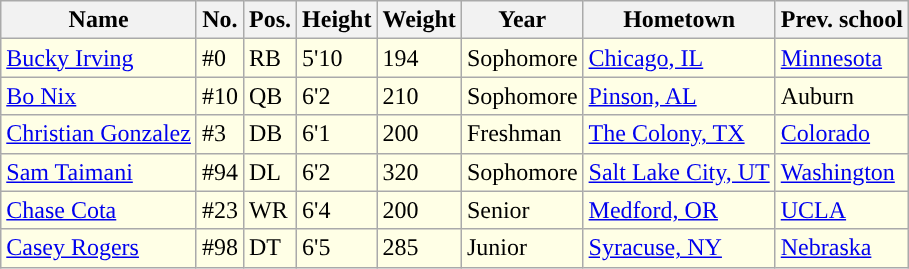<table class="wikitable sortable mw-collapsible mw-collapsed">
<tr>
<th>Name</th>
<th>No.</th>
<th>Pos.</th>
<th>Height</th>
<th>Weight</th>
<th>Year</th>
<th>Hometown</th>
<th class="unsortable">Prev. school</th>
</tr>
<tr style="background:#FFFFE6;">
<td><a href='#'>Bucky Irving</a></td>
<td>#0</td>
<td>RB</td>
<td>5'10</td>
<td>194</td>
<td>Sophomore</td>
<td><a href='#'>Chicago, IL</a></td>
<td><a href='#'>Minnesota</a></td>
</tr>
<tr style="background:#FFFFE6;">
<td><a href='#'>Bo Nix</a></td>
<td>#10</td>
<td>QB</td>
<td>6'2</td>
<td>210</td>
<td>Sophomore</td>
<td><a href='#'>Pinson, AL</a></td>
<td>Auburn</td>
</tr>
<tr style="background:#FFFFE6;">
<td><a href='#'>Christian Gonzalez</a></td>
<td>#3</td>
<td>DB</td>
<td>6'1</td>
<td>200</td>
<td>Freshman</td>
<td><a href='#'>The Colony, TX</a></td>
<td><a href='#'>Colorado</a></td>
</tr>
<tr style="background:#FFFFE6;">
<td><a href='#'>Sam Taimani</a></td>
<td>#94</td>
<td>DL</td>
<td>6'2</td>
<td>320</td>
<td>Sophomore</td>
<td><a href='#'>Salt Lake City, UT</a></td>
<td><a href='#'>Washington</a></td>
</tr>
<tr style="background:#FFFFE6;">
<td><a href='#'>Chase Cota</a></td>
<td>#23</td>
<td>WR</td>
<td>6'4</td>
<td>200</td>
<td>Senior</td>
<td><a href='#'>Medford, OR</a></td>
<td><a href='#'>UCLA</a></td>
</tr>
<tr style="background:#FFFFE6;">
<td><a href='#'>Casey Rogers</a></td>
<td>#98</td>
<td>DT</td>
<td>6'5</td>
<td>285</td>
<td>Junior</td>
<td><a href='#'>Syracuse, NY</a></td>
<td><a href='#'>Nebraska</a></td>
</tr>
</table>
